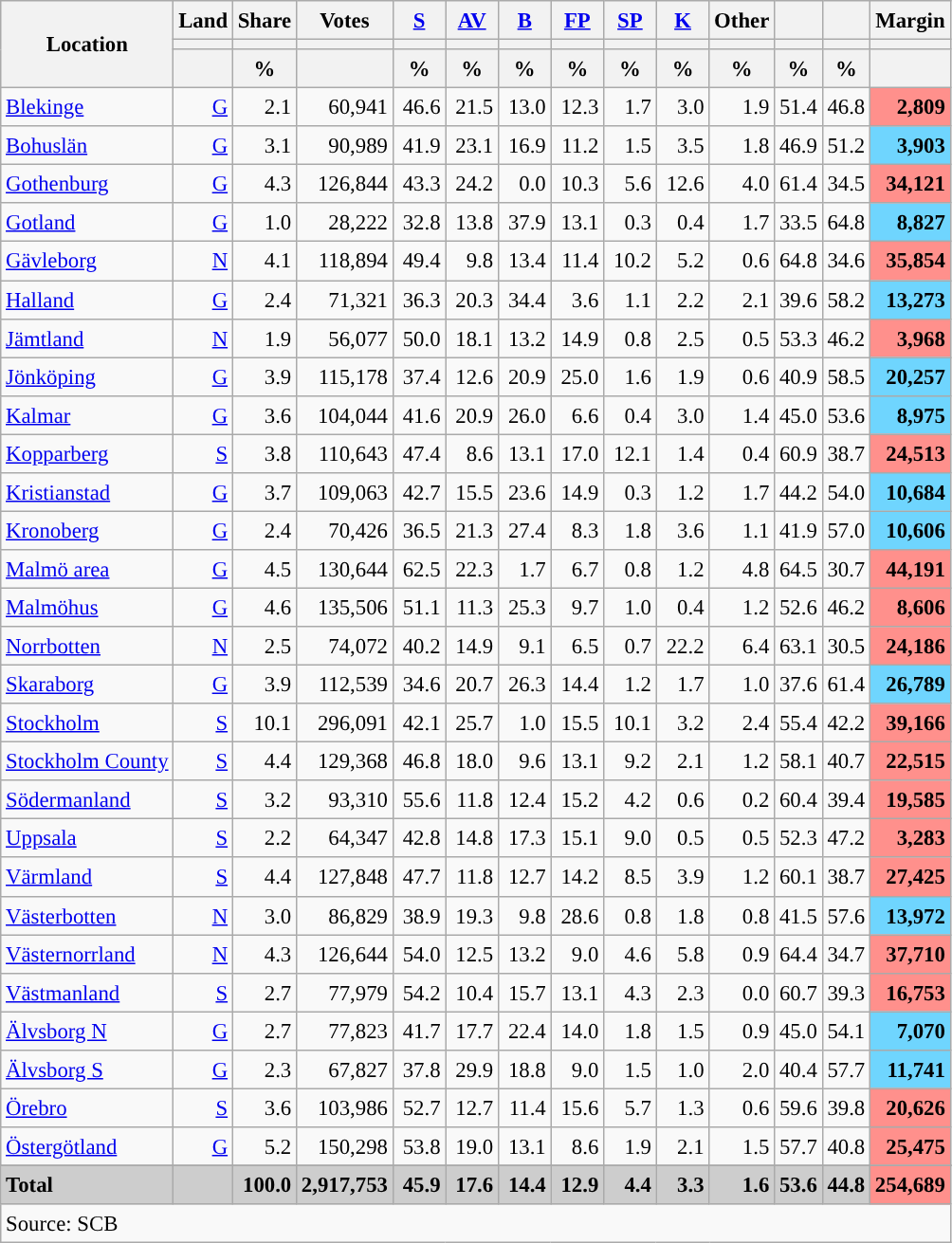<table class="wikitable sortable" style="text-align:right; font-size:95%; line-height:20px;">
<tr>
<th rowspan="3">Location</th>
<th>Land</th>
<th>Share</th>
<th>Votes</th>
<th width="30px" class="unsortable"><a href='#'>S</a></th>
<th width="30px" class="unsortable"><a href='#'>AV</a></th>
<th width="30px" class="unsortable"><a href='#'>B</a></th>
<th width="30px" class="unsortable"><a href='#'>FP</a></th>
<th width="30px" class="unsortable"><a href='#'>SP</a></th>
<th width="30px" class="unsortable"><a href='#'>K</a></th>
<th width="30px" class="unsortable">Other</th>
<th></th>
<th></th>
<th>Margin</th>
</tr>
<tr>
<th></th>
<th></th>
<th></th>
<th style="background:"></th>
<th style="background:"></th>
<th style="background:"></th>
<th style="background:"></th>
<th style="background:"></th>
<th style="background:"></th>
<th style="background:"></th>
<th style="background:"></th>
<th style="background:"></th>
<th></th>
</tr>
<tr>
<th></th>
<th data-sort-type="number">%</th>
<th></th>
<th data-sort-type="number">%</th>
<th data-sort-type="number">%</th>
<th data-sort-type="number">%</th>
<th data-sort-type="number">%</th>
<th data-sort-type="number">%</th>
<th data-sort-type="number">%</th>
<th data-sort-type="number">%</th>
<th data-sort-type="number">%</th>
<th data-sort-type="number">%</th>
<th></th>
</tr>
<tr>
<td align=left><a href='#'>Blekinge</a></td>
<td><a href='#'>G</a></td>
<td>2.1</td>
<td>60,941</td>
<td>46.6</td>
<td>21.5</td>
<td>13.0</td>
<td>12.3</td>
<td>1.7</td>
<td>3.0</td>
<td>1.9</td>
<td>51.4</td>
<td>46.8</td>
<td bgcolor=#ff908c><strong>2,809</strong></td>
</tr>
<tr>
<td align=left><a href='#'>Bohuslän</a></td>
<td><a href='#'>G</a></td>
<td>3.1</td>
<td>90,989</td>
<td>41.9</td>
<td>23.1</td>
<td>16.9</td>
<td>11.2</td>
<td>1.5</td>
<td>3.5</td>
<td>1.8</td>
<td>46.9</td>
<td>51.2</td>
<td bgcolor=#6fd5fe><strong>3,903</strong></td>
</tr>
<tr>
<td align=left><a href='#'>Gothenburg</a></td>
<td><a href='#'>G</a></td>
<td>4.3</td>
<td>126,844</td>
<td>43.3</td>
<td>24.2</td>
<td>0.0</td>
<td>10.3</td>
<td>5.6</td>
<td>12.6</td>
<td>4.0</td>
<td>61.4</td>
<td>34.5</td>
<td bgcolor=#ff908c><strong>34,121</strong></td>
</tr>
<tr>
<td align=left><a href='#'>Gotland</a></td>
<td><a href='#'>G</a></td>
<td>1.0</td>
<td>28,222</td>
<td>32.8</td>
<td>13.8</td>
<td>37.9</td>
<td>13.1</td>
<td>0.3</td>
<td>0.4</td>
<td>1.7</td>
<td>33.5</td>
<td>64.8</td>
<td bgcolor=#6fd5fe><strong>8,827</strong></td>
</tr>
<tr>
<td align=left><a href='#'>Gävleborg</a></td>
<td><a href='#'>N</a></td>
<td>4.1</td>
<td>118,894</td>
<td>49.4</td>
<td>9.8</td>
<td>13.4</td>
<td>11.4</td>
<td>10.2</td>
<td>5.2</td>
<td>0.6</td>
<td>64.8</td>
<td>34.6</td>
<td bgcolor=#ff908c><strong>35,854</strong></td>
</tr>
<tr>
<td align=left><a href='#'>Halland</a></td>
<td><a href='#'>G</a></td>
<td>2.4</td>
<td>71,321</td>
<td>36.3</td>
<td>20.3</td>
<td>34.4</td>
<td>3.6</td>
<td>1.1</td>
<td>2.2</td>
<td>2.1</td>
<td>39.6</td>
<td>58.2</td>
<td bgcolor=#6fd5fe><strong>13,273</strong></td>
</tr>
<tr>
<td align=left><a href='#'>Jämtland</a></td>
<td><a href='#'>N</a></td>
<td>1.9</td>
<td>56,077</td>
<td>50.0</td>
<td>18.1</td>
<td>13.2</td>
<td>14.9</td>
<td>0.8</td>
<td>2.5</td>
<td>0.5</td>
<td>53.3</td>
<td>46.2</td>
<td bgcolor=#ff908c><strong>3,968</strong></td>
</tr>
<tr>
<td align=left><a href='#'>Jönköping</a></td>
<td><a href='#'>G</a></td>
<td>3.9</td>
<td>115,178</td>
<td>37.4</td>
<td>12.6</td>
<td>20.9</td>
<td>25.0</td>
<td>1.6</td>
<td>1.9</td>
<td>0.6</td>
<td>40.9</td>
<td>58.5</td>
<td bgcolor=#6fd5fe><strong>20,257</strong></td>
</tr>
<tr>
<td align=left><a href='#'>Kalmar</a></td>
<td><a href='#'>G</a></td>
<td>3.6</td>
<td>104,044</td>
<td>41.6</td>
<td>20.9</td>
<td>26.0</td>
<td>6.6</td>
<td>0.4</td>
<td>3.0</td>
<td>1.4</td>
<td>45.0</td>
<td>53.6</td>
<td bgcolor=#6fd5fe><strong>8,975</strong></td>
</tr>
<tr>
<td align=left><a href='#'>Kopparberg</a></td>
<td><a href='#'>S</a></td>
<td>3.8</td>
<td>110,643</td>
<td>47.4</td>
<td>8.6</td>
<td>13.1</td>
<td>17.0</td>
<td>12.1</td>
<td>1.4</td>
<td>0.4</td>
<td>60.9</td>
<td>38.7</td>
<td bgcolor=#ff908c><strong>24,513</strong></td>
</tr>
<tr>
<td align=left><a href='#'>Kristianstad</a></td>
<td><a href='#'>G</a></td>
<td>3.7</td>
<td>109,063</td>
<td>42.7</td>
<td>15.5</td>
<td>23.6</td>
<td>14.9</td>
<td>0.3</td>
<td>1.2</td>
<td>1.7</td>
<td>44.2</td>
<td>54.0</td>
<td bgcolor=#6fd5fe><strong>10,684</strong></td>
</tr>
<tr>
<td align=left><a href='#'>Kronoberg</a></td>
<td><a href='#'>G</a></td>
<td>2.4</td>
<td>70,426</td>
<td>36.5</td>
<td>21.3</td>
<td>27.4</td>
<td>8.3</td>
<td>1.8</td>
<td>3.6</td>
<td>1.1</td>
<td>41.9</td>
<td>57.0</td>
<td bgcolor=#6fd5fe><strong>10,606</strong></td>
</tr>
<tr>
<td align=left><a href='#'>Malmö area</a></td>
<td><a href='#'>G</a></td>
<td>4.5</td>
<td>130,644</td>
<td>62.5</td>
<td>22.3</td>
<td>1.7</td>
<td>6.7</td>
<td>0.8</td>
<td>1.2</td>
<td>4.8</td>
<td>64.5</td>
<td>30.7</td>
<td bgcolor=#ff908c><strong>44,191</strong></td>
</tr>
<tr>
<td align=left><a href='#'>Malmöhus</a></td>
<td><a href='#'>G</a></td>
<td>4.6</td>
<td>135,506</td>
<td>51.1</td>
<td>11.3</td>
<td>25.3</td>
<td>9.7</td>
<td>1.0</td>
<td>0.4</td>
<td>1.2</td>
<td>52.6</td>
<td>46.2</td>
<td bgcolor=#ff908c><strong>8,606</strong></td>
</tr>
<tr>
<td align=left><a href='#'>Norrbotten</a></td>
<td><a href='#'>N</a></td>
<td>2.5</td>
<td>74,072</td>
<td>40.2</td>
<td>14.9</td>
<td>9.1</td>
<td>6.5</td>
<td>0.7</td>
<td>22.2</td>
<td>6.4</td>
<td>63.1</td>
<td>30.5</td>
<td bgcolor=#ff908c><strong>24,186</strong></td>
</tr>
<tr>
<td align=left><a href='#'>Skaraborg</a></td>
<td><a href='#'>G</a></td>
<td>3.9</td>
<td>112,539</td>
<td>34.6</td>
<td>20.7</td>
<td>26.3</td>
<td>14.4</td>
<td>1.2</td>
<td>1.7</td>
<td>1.0</td>
<td>37.6</td>
<td>61.4</td>
<td bgcolor=#6fd5fe><strong>26,789</strong></td>
</tr>
<tr>
<td align=left><a href='#'>Stockholm</a></td>
<td><a href='#'>S</a></td>
<td>10.1</td>
<td>296,091</td>
<td>42.1</td>
<td>25.7</td>
<td>1.0</td>
<td>15.5</td>
<td>10.1</td>
<td>3.2</td>
<td>2.4</td>
<td>55.4</td>
<td>42.2</td>
<td bgcolor=#ff908c><strong>39,166</strong></td>
</tr>
<tr>
<td align=left><a href='#'>Stockholm County</a></td>
<td><a href='#'>S</a></td>
<td>4.4</td>
<td>129,368</td>
<td>46.8</td>
<td>18.0</td>
<td>9.6</td>
<td>13.1</td>
<td>9.2</td>
<td>2.1</td>
<td>1.2</td>
<td>58.1</td>
<td>40.7</td>
<td bgcolor=#ff908c><strong>22,515</strong></td>
</tr>
<tr>
<td align=left><a href='#'>Södermanland</a></td>
<td><a href='#'>S</a></td>
<td>3.2</td>
<td>93,310</td>
<td>55.6</td>
<td>11.8</td>
<td>12.4</td>
<td>15.2</td>
<td>4.2</td>
<td>0.6</td>
<td>0.2</td>
<td>60.4</td>
<td>39.4</td>
<td bgcolor=#ff908c><strong>19,585</strong></td>
</tr>
<tr>
<td align=left><a href='#'>Uppsala</a></td>
<td><a href='#'>S</a></td>
<td>2.2</td>
<td>64,347</td>
<td>42.8</td>
<td>14.8</td>
<td>17.3</td>
<td>15.1</td>
<td>9.0</td>
<td>0.5</td>
<td>0.5</td>
<td>52.3</td>
<td>47.2</td>
<td bgcolor=#ff908c><strong>3,283</strong></td>
</tr>
<tr>
<td align=left><a href='#'>Värmland</a></td>
<td><a href='#'>S</a></td>
<td>4.4</td>
<td>127,848</td>
<td>47.7</td>
<td>11.8</td>
<td>12.7</td>
<td>14.2</td>
<td>8.5</td>
<td>3.9</td>
<td>1.2</td>
<td>60.1</td>
<td>38.7</td>
<td bgcolor=#ff908c><strong>27,425</strong></td>
</tr>
<tr>
<td align=left><a href='#'>Västerbotten</a></td>
<td><a href='#'>N</a></td>
<td>3.0</td>
<td>86,829</td>
<td>38.9</td>
<td>19.3</td>
<td>9.8</td>
<td>28.6</td>
<td>0.8</td>
<td>1.8</td>
<td>0.8</td>
<td>41.5</td>
<td>57.6</td>
<td bgcolor=#6fd5fe><strong>13,972</strong></td>
</tr>
<tr>
<td align=left><a href='#'>Västernorrland</a></td>
<td><a href='#'>N</a></td>
<td>4.3</td>
<td>126,644</td>
<td>54.0</td>
<td>12.5</td>
<td>13.2</td>
<td>9.0</td>
<td>4.6</td>
<td>5.8</td>
<td>0.9</td>
<td>64.4</td>
<td>34.7</td>
<td bgcolor=#ff908c><strong>37,710</strong></td>
</tr>
<tr>
<td align=left><a href='#'>Västmanland</a></td>
<td><a href='#'>S</a></td>
<td>2.7</td>
<td>77,979</td>
<td>54.2</td>
<td>10.4</td>
<td>15.7</td>
<td>13.1</td>
<td>4.3</td>
<td>2.3</td>
<td>0.0</td>
<td>60.7</td>
<td>39.3</td>
<td bgcolor=#ff908c><strong>16,753</strong></td>
</tr>
<tr>
<td align=left><a href='#'>Älvsborg N</a></td>
<td><a href='#'>G</a></td>
<td>2.7</td>
<td>77,823</td>
<td>41.7</td>
<td>17.7</td>
<td>22.4</td>
<td>14.0</td>
<td>1.8</td>
<td>1.5</td>
<td>0.9</td>
<td>45.0</td>
<td>54.1</td>
<td bgcolor=#6fd5fe><strong>7,070</strong></td>
</tr>
<tr>
<td align=left><a href='#'>Älvsborg S</a></td>
<td><a href='#'>G</a></td>
<td>2.3</td>
<td>67,827</td>
<td>37.8</td>
<td>29.9</td>
<td>18.8</td>
<td>9.0</td>
<td>1.5</td>
<td>1.0</td>
<td>2.0</td>
<td>40.4</td>
<td>57.7</td>
<td bgcolor=#6fd5fe><strong>11,741</strong></td>
</tr>
<tr>
<td align=left><a href='#'>Örebro</a></td>
<td><a href='#'>S</a></td>
<td>3.6</td>
<td>103,986</td>
<td>52.7</td>
<td>12.7</td>
<td>11.4</td>
<td>15.6</td>
<td>5.7</td>
<td>1.3</td>
<td>0.6</td>
<td>59.6</td>
<td>39.8</td>
<td bgcolor=#ff908c><strong>20,626</strong></td>
</tr>
<tr>
<td align=left><a href='#'>Östergötland</a></td>
<td><a href='#'>G</a></td>
<td>5.2</td>
<td>150,298</td>
<td>53.8</td>
<td>19.0</td>
<td>13.1</td>
<td>8.6</td>
<td>1.9</td>
<td>2.1</td>
<td>1.5</td>
<td>57.7</td>
<td>40.8</td>
<td bgcolor=#ff908c><strong>25,475</strong></td>
</tr>
<tr>
</tr>
<tr style="background:#CDCDCD;">
<td align=left><strong>Total</strong></td>
<td></td>
<td><strong>100.0</strong></td>
<td><strong>2,917,753</strong></td>
<td><strong>45.9</strong></td>
<td><strong>17.6</strong></td>
<td><strong>14.4</strong></td>
<td><strong>12.9</strong></td>
<td><strong>4.4</strong></td>
<td><strong>3.3</strong></td>
<td><strong>1.6</strong></td>
<td><strong>53.6</strong></td>
<td><strong>44.8</strong></td>
<td bgcolor=#ff908c><strong>254,689</strong></td>
</tr>
<tr>
<td align=left colspan=14>Source: SCB </td>
</tr>
</table>
